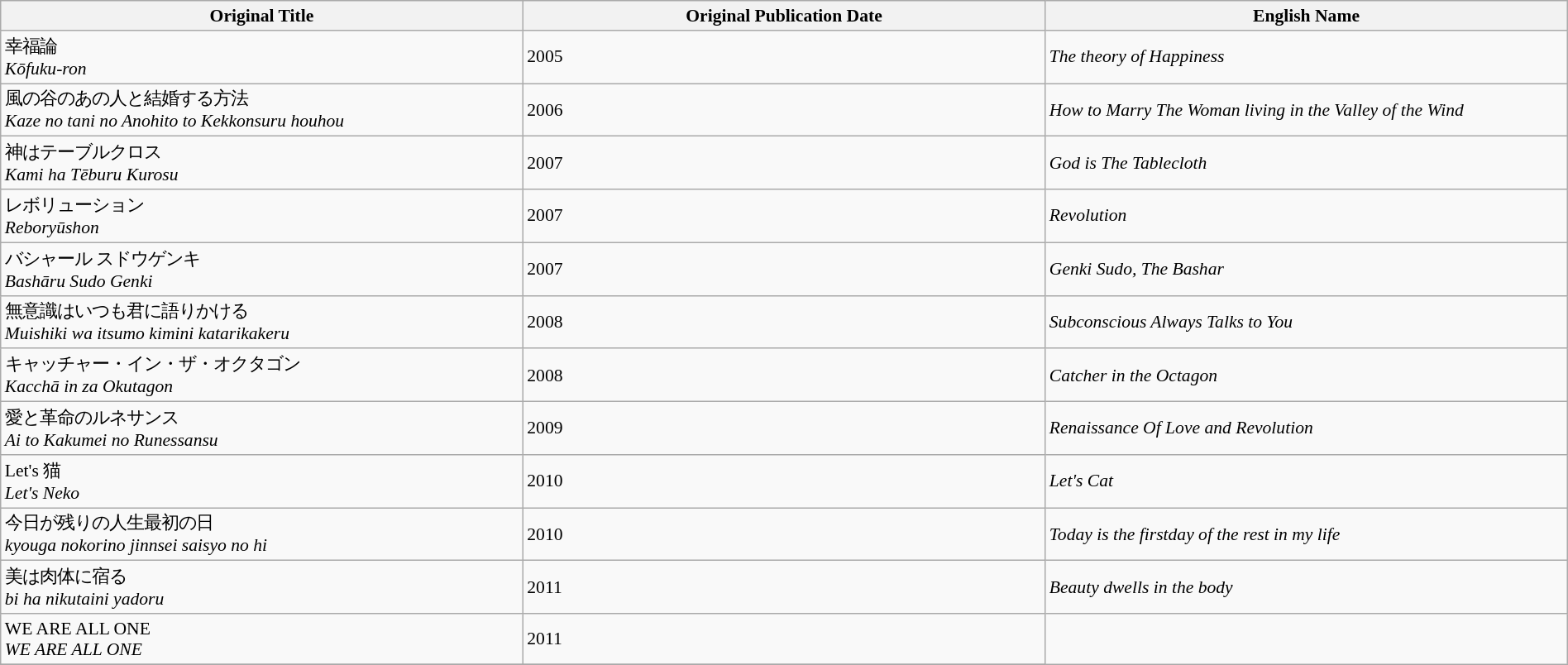<table class="wikitable" style="font-size:90%; width: 100%; text-align: left;">
<tr>
<th style="width: 33%;">Original Title</th>
<th style="width: 33%;">Original Publication Date</th>
<th style="width: 33%;">English Name</th>
</tr>
<tr>
<td>幸福論<br><em>Kōfuku-ron</em></td>
<td>2005</td>
<td><em>The theory of Happiness</em></td>
</tr>
<tr>
<td>風の谷のあの人と結婚する方法<br><em>Kaze no tani no Anohito to Kekkonsuru houhou</em></td>
<td>2006</td>
<td><em>How to Marry The Woman living in the Valley of the Wind</em></td>
</tr>
<tr>
<td>神はテーブルクロス<br><em>Kami ha Tēburu Kurosu</em></td>
<td>2007</td>
<td><em>God is The Tablecloth</em></td>
</tr>
<tr>
<td>レボリューション<br><em>Reboryūshon</em></td>
<td>2007</td>
<td><em>Revolution</em></td>
</tr>
<tr>
<td>バシャール スドウゲンキ<br> <em>Bashāru Sudo Genki</em></td>
<td>2007</td>
<td><em>Genki Sudo, The Bashar</em></td>
</tr>
<tr>
<td>無意識はいつも君に語りかける<br><em>Muishiki wa itsumo kimini katarikakeru</em></td>
<td>2008</td>
<td><em>Subconscious Always Talks to You</em></td>
</tr>
<tr>
<td>キャッチャー・イン・ザ・オクタゴン<br><em>Kacchā in za Okutagon</em></td>
<td>2008</td>
<td><em>Catcher in the Octagon</em></td>
</tr>
<tr>
<td>愛と革命のルネサンス<br><em>Ai to Kakumei no Runessansu</em></td>
<td>2009</td>
<td><em>Renaissance Of Love and Revolution</em></td>
</tr>
<tr>
<td>Let's 猫<br><em>Let's Neko</em></td>
<td>2010</td>
<td><em>Let's Cat</em></td>
</tr>
<tr>
<td>今日が残りの人生最初の日<br><em>kyouga nokorino jinnsei saisyo no hi</em></td>
<td>2010</td>
<td><em>Today is the firstday of the rest in my life</em></td>
</tr>
<tr>
<td>美は肉体に宿る<br><em>bi ha nikutaini yadoru</em></td>
<td>2011</td>
<td><em>Beauty dwells in the body</em></td>
</tr>
<tr>
<td>WE ARE ALL ONE<br><em>WE ARE ALL ONE</em></td>
<td>2011</td>
</tr>
<tr>
</tr>
</table>
